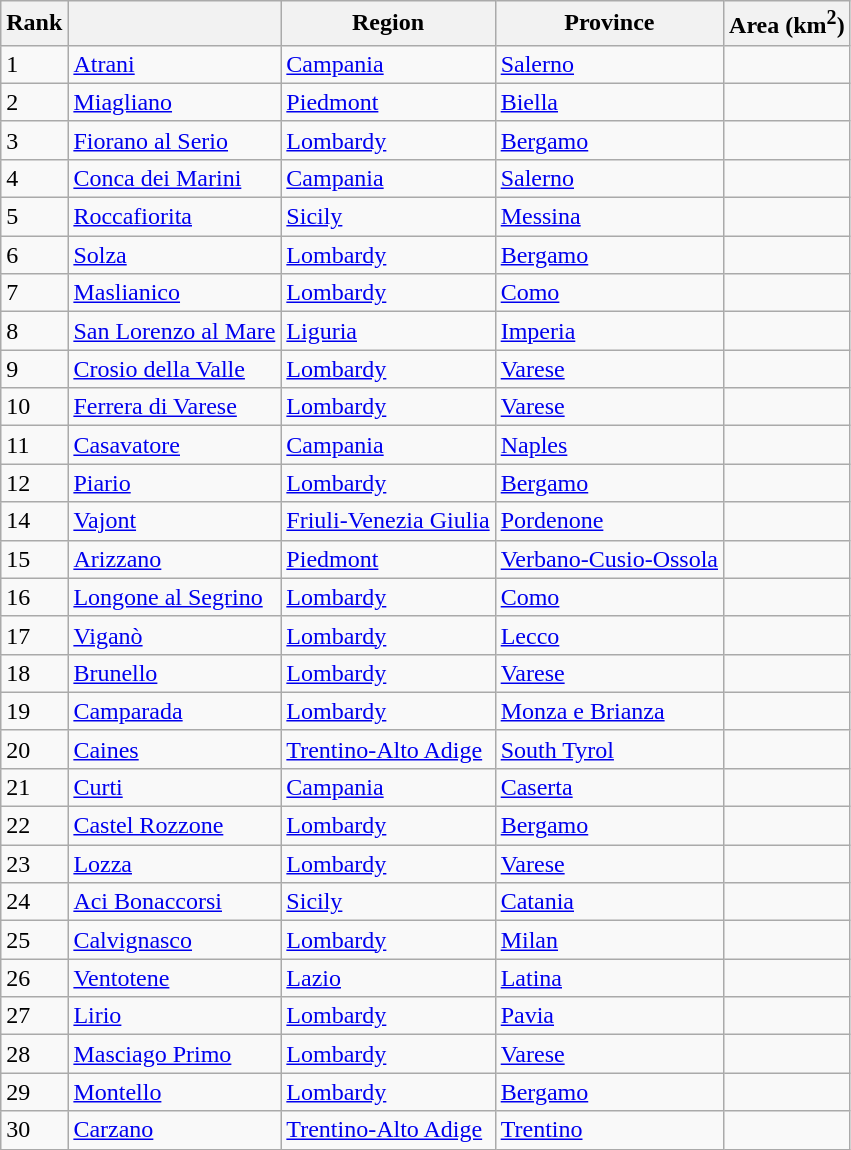<table class="wikitable sortable">
<tr>
<th>Rank</th>
<th></th>
<th>Region</th>
<th>Province</th>
<th>Area (km<sup>2</sup>)</th>
</tr>
<tr>
<td>1</td>
<td><a href='#'>Atrani</a></td>
<td><a href='#'>Campania</a></td>
<td><a href='#'>Salerno</a></td>
<td align=right></td>
</tr>
<tr>
<td>2</td>
<td><a href='#'>Miagliano</a></td>
<td><a href='#'>Piedmont</a></td>
<td><a href='#'>Biella</a></td>
<td align=right></td>
</tr>
<tr>
<td>3</td>
<td><a href='#'>Fiorano al Serio</a></td>
<td><a href='#'>Lombardy</a></td>
<td><a href='#'>Bergamo</a></td>
<td align=right></td>
</tr>
<tr>
<td>4</td>
<td><a href='#'>Conca dei Marini</a></td>
<td><a href='#'>Campania</a></td>
<td><a href='#'>Salerno</a></td>
<td align=right></td>
</tr>
<tr>
<td>5</td>
<td><a href='#'>Roccafiorita</a></td>
<td><a href='#'>Sicily</a></td>
<td><a href='#'>Messina</a></td>
<td align=right></td>
</tr>
<tr>
<td>6</td>
<td><a href='#'>Solza</a></td>
<td><a href='#'>Lombardy</a></td>
<td><a href='#'>Bergamo</a></td>
<td align=right></td>
</tr>
<tr>
<td>7</td>
<td><a href='#'>Maslianico</a></td>
<td><a href='#'>Lombardy</a></td>
<td><a href='#'>Como</a></td>
<td align=right></td>
</tr>
<tr>
<td>8</td>
<td><a href='#'>San Lorenzo al Mare</a></td>
<td><a href='#'>Liguria</a></td>
<td><a href='#'>Imperia</a></td>
<td align=right></td>
</tr>
<tr>
<td>9</td>
<td><a href='#'>Crosio della Valle</a></td>
<td><a href='#'>Lombardy</a></td>
<td><a href='#'>Varese</a></td>
<td align=right></td>
</tr>
<tr>
<td>10</td>
<td><a href='#'>Ferrera di Varese</a></td>
<td><a href='#'>Lombardy</a></td>
<td><a href='#'>Varese</a></td>
<td align=right></td>
</tr>
<tr>
<td>11</td>
<td><a href='#'>Casavatore</a></td>
<td><a href='#'>Campania</a></td>
<td><a href='#'>Naples</a></td>
<td align=right></td>
</tr>
<tr>
<td>12</td>
<td><a href='#'>Piario</a></td>
<td><a href='#'>Lombardy</a></td>
<td><a href='#'>Bergamo</a></td>
<td align=right></td>
</tr>
<tr>
<td>14</td>
<td><a href='#'>Vajont</a></td>
<td><a href='#'>Friuli-Venezia Giulia</a></td>
<td><a href='#'>Pordenone</a></td>
<td align=right></td>
</tr>
<tr>
<td>15</td>
<td><a href='#'>Arizzano</a></td>
<td><a href='#'>Piedmont</a></td>
<td><a href='#'>Verbano-Cusio-Ossola</a></td>
<td align=right></td>
</tr>
<tr>
<td>16</td>
<td><a href='#'>Longone al Segrino</a></td>
<td><a href='#'>Lombardy</a></td>
<td><a href='#'>Como</a></td>
<td align=right></td>
</tr>
<tr>
<td>17</td>
<td><a href='#'>Viganò</a></td>
<td><a href='#'>Lombardy</a></td>
<td><a href='#'>Lecco</a></td>
<td align=right></td>
</tr>
<tr>
<td>18</td>
<td><a href='#'>Brunello</a></td>
<td><a href='#'>Lombardy</a></td>
<td><a href='#'>Varese</a></td>
<td align=right></td>
</tr>
<tr>
<td>19</td>
<td><a href='#'>Camparada</a></td>
<td><a href='#'>Lombardy</a></td>
<td><a href='#'>Monza e Brianza</a></td>
<td align=right></td>
</tr>
<tr>
<td>20</td>
<td><a href='#'>Caines</a></td>
<td><a href='#'>Trentino-Alto Adige</a></td>
<td><a href='#'>South Tyrol</a></td>
<td align=right></td>
</tr>
<tr>
<td>21</td>
<td><a href='#'>Curti</a></td>
<td><a href='#'>Campania</a></td>
<td><a href='#'>Caserta</a></td>
<td align=right></td>
</tr>
<tr>
<td>22</td>
<td><a href='#'>Castel Rozzone</a></td>
<td><a href='#'>Lombardy</a></td>
<td><a href='#'>Bergamo</a></td>
<td align=right></td>
</tr>
<tr>
<td>23</td>
<td><a href='#'>Lozza</a></td>
<td><a href='#'>Lombardy</a></td>
<td><a href='#'>Varese</a></td>
<td align=right></td>
</tr>
<tr>
<td>24</td>
<td><a href='#'>Aci Bonaccorsi</a></td>
<td><a href='#'>Sicily</a></td>
<td><a href='#'>Catania</a></td>
<td align=right></td>
</tr>
<tr>
<td>25</td>
<td><a href='#'>Calvignasco</a></td>
<td><a href='#'>Lombardy</a></td>
<td><a href='#'>Milan</a></td>
<td align=right></td>
</tr>
<tr>
<td>26</td>
<td><a href='#'>Ventotene</a></td>
<td><a href='#'>Lazio</a></td>
<td><a href='#'>Latina</a></td>
<td align=right></td>
</tr>
<tr>
<td>27</td>
<td><a href='#'>Lirio</a></td>
<td><a href='#'>Lombardy</a></td>
<td><a href='#'>Pavia</a></td>
<td align=right></td>
</tr>
<tr>
<td>28</td>
<td><a href='#'>Masciago Primo</a></td>
<td><a href='#'>Lombardy</a></td>
<td><a href='#'>Varese</a></td>
<td align=right></td>
</tr>
<tr>
<td>29</td>
<td><a href='#'>Montello</a></td>
<td><a href='#'>Lombardy</a></td>
<td><a href='#'>Bergamo</a></td>
<td align=right></td>
</tr>
<tr>
<td>30</td>
<td><a href='#'>Carzano</a></td>
<td><a href='#'>Trentino-Alto Adige</a></td>
<td><a href='#'>Trentino</a></td>
<td align=right></td>
</tr>
</table>
